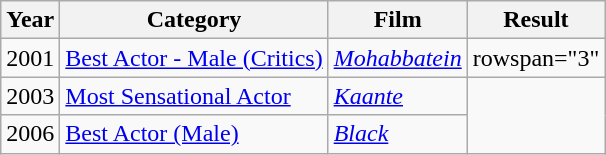<table class="wikitable sortable">
<tr>
<th>Year</th>
<th>Category</th>
<th>Film</th>
<th>Result</th>
</tr>
<tr>
<td>2001</td>
<td><a href='#'>Best Actor - Male (Critics)</a></td>
<td><em><a href='#'>Mohabbatein</a></em></td>
<td>rowspan="3" </td>
</tr>
<tr>
<td>2003</td>
<td><a href='#'>Most Sensational Actor</a></td>
<td><em><a href='#'>Kaante</a></em></td>
</tr>
<tr>
<td>2006</td>
<td><a href='#'>Best Actor (Male)</a></td>
<td><em><a href='#'>Black</a></em></td>
</tr>
</table>
